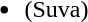<table>
<tr>
<td><br><ul><li> (Suva)</li></ul></td>
</tr>
</table>
